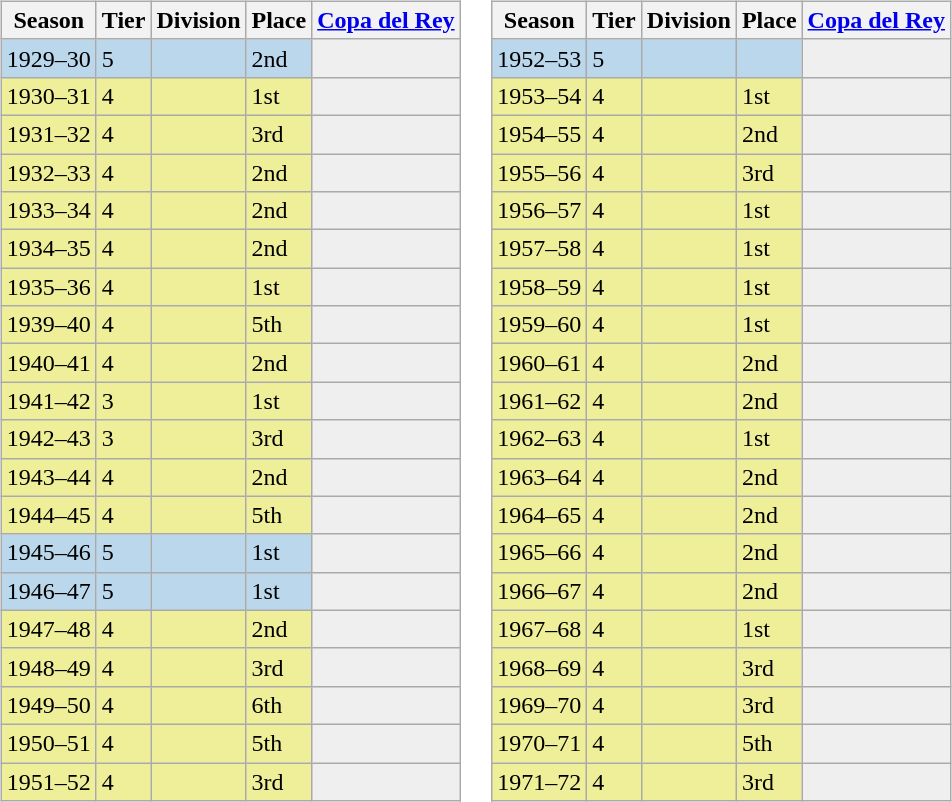<table>
<tr>
<td valign="top" width=0%><br><table class="wikitable">
<tr style="background:#f0f6fa;">
<th>Season</th>
<th>Tier</th>
<th>Division</th>
<th>Place</th>
<th><a href='#'>Copa del Rey</a></th>
</tr>
<tr>
<td style="background:#BBD7EC;">1929–30</td>
<td style="background:#BBD7EC;">5</td>
<td style="background:#BBD7EC;"></td>
<td style="background:#BBD7EC;">2nd</td>
<th style="background:#efefef;"></th>
</tr>
<tr>
<td style="background:#EFEF99;">1930–31</td>
<td style="background:#EFEF99;">4</td>
<td style="background:#EFEF99;"></td>
<td style="background:#EFEF99;">1st</td>
<th style="background:#efefef;"></th>
</tr>
<tr>
<td style="background:#EFEF99;">1931–32</td>
<td style="background:#EFEF99;">4</td>
<td style="background:#EFEF99;"></td>
<td style="background:#EFEF99;">3rd</td>
<th style="background:#efefef;"></th>
</tr>
<tr>
<td style="background:#EFEF99;">1932–33</td>
<td style="background:#EFEF99;">4</td>
<td style="background:#EFEF99;"></td>
<td style="background:#EFEF99;">2nd</td>
<th style="background:#efefef;"></th>
</tr>
<tr>
<td style="background:#EFEF99;">1933–34</td>
<td style="background:#EFEF99;">4</td>
<td style="background:#EFEF99;"></td>
<td style="background:#EFEF99;">2nd</td>
<th style="background:#efefef;"></th>
</tr>
<tr>
<td style="background:#EFEF99;">1934–35</td>
<td style="background:#EFEF99;">4</td>
<td style="background:#EFEF99;"></td>
<td style="background:#EFEF99;">2nd</td>
<th style="background:#efefef;"></th>
</tr>
<tr>
<td style="background:#EFEF99;">1935–36</td>
<td style="background:#EFEF99;">4</td>
<td style="background:#EFEF99;"></td>
<td style="background:#EFEF99;">1st</td>
<th style="background:#efefef;"></th>
</tr>
<tr>
<td style="background:#EFEF99;">1939–40</td>
<td style="background:#EFEF99;">4</td>
<td style="background:#EFEF99;"></td>
<td style="background:#EFEF99;">5th</td>
<th style="background:#efefef;"></th>
</tr>
<tr>
<td style="background:#EFEF99;">1940–41</td>
<td style="background:#EFEF99;">4</td>
<td style="background:#EFEF99;"></td>
<td style="background:#EFEF99;">2nd</td>
<th style="background:#efefef;"></th>
</tr>
<tr>
<td style="background:#EFEF99;">1941–42</td>
<td style="background:#EFEF99;">3</td>
<td style="background:#EFEF99;"></td>
<td style="background:#EFEF99;">1st</td>
<th style="background:#efefef;"></th>
</tr>
<tr>
<td style="background:#EFEF99;">1942–43</td>
<td style="background:#EFEF99;">3</td>
<td style="background:#EFEF99;"></td>
<td style="background:#EFEF99;">3rd</td>
<th style="background:#efefef;"></th>
</tr>
<tr>
<td style="background:#EFEF99;">1943–44</td>
<td style="background:#EFEF99;">4</td>
<td style="background:#EFEF99;"></td>
<td style="background:#EFEF99;">2nd</td>
<th style="background:#efefef;"></th>
</tr>
<tr>
<td style="background:#EFEF99;">1944–45</td>
<td style="background:#EFEF99;">4</td>
<td style="background:#EFEF99;"></td>
<td style="background:#EFEF99;">5th</td>
<th style="background:#efefef;"></th>
</tr>
<tr>
<td style="background:#BBD7EC;">1945–46</td>
<td style="background:#BBD7EC;">5</td>
<td style="background:#BBD7EC;"></td>
<td style="background:#BBD7EC;">1st</td>
<th style="background:#efefef;"></th>
</tr>
<tr>
<td style="background:#BBD7EC;">1946–47</td>
<td style="background:#BBD7EC;">5</td>
<td style="background:#BBD7EC;"></td>
<td style="background:#BBD7EC;">1st</td>
<th style="background:#efefef;"></th>
</tr>
<tr>
<td style="background:#EFEF99;">1947–48</td>
<td style="background:#EFEF99;">4</td>
<td style="background:#EFEF99;"></td>
<td style="background:#EFEF99;">2nd</td>
<th style="background:#efefef;"></th>
</tr>
<tr>
<td style="background:#EFEF99;">1948–49</td>
<td style="background:#EFEF99;">4</td>
<td style="background:#EFEF99;"></td>
<td style="background:#EFEF99;">3rd</td>
<th style="background:#efefef;"></th>
</tr>
<tr>
<td style="background:#EFEF99;">1949–50</td>
<td style="background:#EFEF99;">4</td>
<td style="background:#EFEF99;"></td>
<td style="background:#EFEF99;">6th</td>
<th style="background:#efefef;"></th>
</tr>
<tr>
<td style="background:#EFEF99;">1950–51</td>
<td style="background:#EFEF99;">4</td>
<td style="background:#EFEF99;"></td>
<td style="background:#EFEF99;">5th</td>
<th style="background:#efefef;"></th>
</tr>
<tr>
<td style="background:#EFEF99;">1951–52</td>
<td style="background:#EFEF99;">4</td>
<td style="background:#EFEF99;"></td>
<td style="background:#EFEF99;">3rd</td>
<th style="background:#efefef;"></th>
</tr>
</table>
</td>
<td valign="top" width=0%><br><table class="wikitable">
<tr style="background:#f0f6fa;">
<th>Season</th>
<th>Tier</th>
<th>Division</th>
<th>Place</th>
<th><a href='#'>Copa del Rey</a></th>
</tr>
<tr>
<td style="background:#BBD7EC;">1952–53</td>
<td style="background:#BBD7EC;">5</td>
<td style="background:#BBD7EC;"></td>
<td style="background:#BBD7EC;"></td>
<th style="background:#efefef;"></th>
</tr>
<tr>
<td style="background:#EFEF99;">1953–54</td>
<td style="background:#EFEF99;">4</td>
<td style="background:#EFEF99;"></td>
<td style="background:#EFEF99;">1st</td>
<th style="background:#efefef;"></th>
</tr>
<tr>
<td style="background:#EFEF99;">1954–55</td>
<td style="background:#EFEF99;">4</td>
<td style="background:#EFEF99;"></td>
<td style="background:#EFEF99;">2nd</td>
<th style="background:#efefef;"></th>
</tr>
<tr>
<td style="background:#EFEF99;">1955–56</td>
<td style="background:#EFEF99;">4</td>
<td style="background:#EFEF99;"></td>
<td style="background:#EFEF99;">3rd</td>
<th style="background:#efefef;"></th>
</tr>
<tr>
<td style="background:#EFEF99;">1956–57</td>
<td style="background:#EFEF99;">4</td>
<td style="background:#EFEF99;"></td>
<td style="background:#EFEF99;">1st</td>
<th style="background:#efefef;"></th>
</tr>
<tr>
<td style="background:#EFEF99;">1957–58</td>
<td style="background:#EFEF99;">4</td>
<td style="background:#EFEF99;"></td>
<td style="background:#EFEF99;">1st</td>
<th style="background:#efefef;"></th>
</tr>
<tr>
<td style="background:#EFEF99;">1958–59</td>
<td style="background:#EFEF99;">4</td>
<td style="background:#EFEF99;"></td>
<td style="background:#EFEF99;">1st</td>
<th style="background:#efefef;"></th>
</tr>
<tr>
<td style="background:#EFEF99;">1959–60</td>
<td style="background:#EFEF99;">4</td>
<td style="background:#EFEF99;"></td>
<td style="background:#EFEF99;">1st</td>
<th style="background:#efefef;"></th>
</tr>
<tr>
<td style="background:#EFEF99;">1960–61</td>
<td style="background:#EFEF99;">4</td>
<td style="background:#EFEF99;"></td>
<td style="background:#EFEF99;">2nd</td>
<th style="background:#efefef;"></th>
</tr>
<tr>
<td style="background:#EFEF99;">1961–62</td>
<td style="background:#EFEF99;">4</td>
<td style="background:#EFEF99;"></td>
<td style="background:#EFEF99;">2nd</td>
<th style="background:#efefef;"></th>
</tr>
<tr>
<td style="background:#EFEF99;">1962–63</td>
<td style="background:#EFEF99;">4</td>
<td style="background:#EFEF99;"></td>
<td style="background:#EFEF99;">1st</td>
<th style="background:#efefef;"></th>
</tr>
<tr>
<td style="background:#EFEF99;">1963–64</td>
<td style="background:#EFEF99;">4</td>
<td style="background:#EFEF99;"></td>
<td style="background:#EFEF99;">2nd</td>
<th style="background:#efefef;"></th>
</tr>
<tr>
<td style="background:#EFEF99;">1964–65</td>
<td style="background:#EFEF99;">4</td>
<td style="background:#EFEF99;"></td>
<td style="background:#EFEF99;">2nd</td>
<th style="background:#efefef;"></th>
</tr>
<tr>
<td style="background:#EFEF99;">1965–66</td>
<td style="background:#EFEF99;">4</td>
<td style="background:#EFEF99;"></td>
<td style="background:#EFEF99;">2nd</td>
<th style="background:#efefef;"></th>
</tr>
<tr>
<td style="background:#EFEF99;">1966–67</td>
<td style="background:#EFEF99;">4</td>
<td style="background:#EFEF99;"></td>
<td style="background:#EFEF99;">2nd</td>
<th style="background:#efefef;"></th>
</tr>
<tr>
<td style="background:#EFEF99;">1967–68</td>
<td style="background:#EFEF99;">4</td>
<td style="background:#EFEF99;"></td>
<td style="background:#EFEF99;">1st</td>
<th style="background:#efefef;"></th>
</tr>
<tr>
<td style="background:#EFEF99;">1968–69</td>
<td style="background:#EFEF99;">4</td>
<td style="background:#EFEF99;"></td>
<td style="background:#EFEF99;">3rd</td>
<th style="background:#efefef;"></th>
</tr>
<tr>
<td style="background:#EFEF99;">1969–70</td>
<td style="background:#EFEF99;">4</td>
<td style="background:#EFEF99;"></td>
<td style="background:#EFEF99;">3rd</td>
<th style="background:#efefef;"></th>
</tr>
<tr>
<td style="background:#EFEF99;">1970–71</td>
<td style="background:#EFEF99;">4</td>
<td style="background:#EFEF99;"></td>
<td style="background:#EFEF99;">5th</td>
<th style="background:#efefef;"></th>
</tr>
<tr>
<td style="background:#EFEF99;">1971–72</td>
<td style="background:#EFEF99;">4</td>
<td style="background:#EFEF99;"></td>
<td style="background:#EFEF99;">3rd</td>
<th style="background:#efefef;"></th>
</tr>
</table>
</td>
</tr>
</table>
